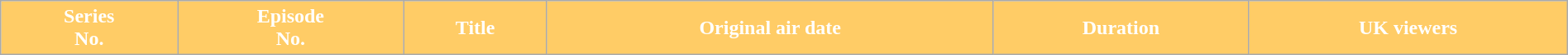<table class="wikitable plainrowheaders" style="width:100%">
<tr style="color:white">
<th style="background:#FFCC66;">Series<br>No.</th>
<th style="background:#FFCC66;">Episode<br>No.</th>
<th style="background:#FFCC66;">Title</th>
<th style="background:#FFCC66;">Original air date</th>
<th style="background:#FFCC66;">Duration</th>
<th style="background:#FFCC66;">UK viewers<br>







</th>
</tr>
</table>
